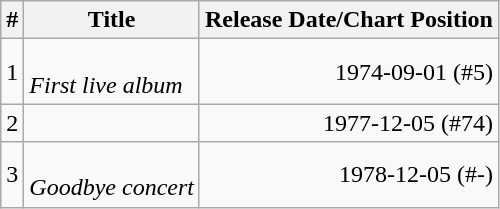<table class="wikitable">
<tr>
<th>#</th>
<th>Title</th>
<th>Release Date/Chart Position</th>
</tr>
<tr>
<td>1</td>
<td align="left"><br><em>First live album</em></td>
<td align="right">1974-09-01 (#5)</td>
</tr>
<tr>
<td>2</td>
<td align="left"></td>
<td align="right">1977-12-05 (#74)</td>
</tr>
<tr>
<td>3</td>
<td align="left"><br><em>Goodbye concert</em></td>
<td align="right">1978-12-05 (#-)</td>
</tr>
</table>
